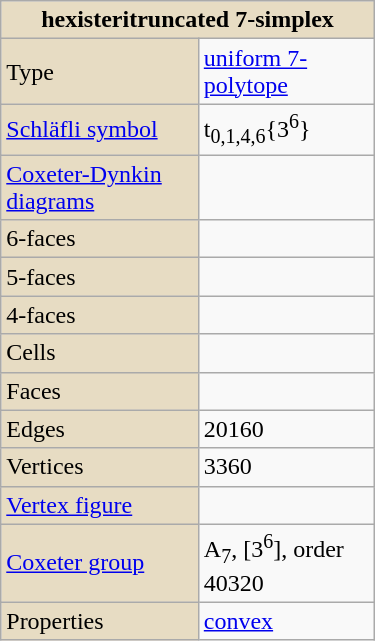<table class="wikitable" style="float:right; margin-left:8px; width:250px">
<tr>
<th style="background:#e7dcc3;" colspan="2">hexisteritruncated 7-simplex</th>
</tr>
<tr>
<td style="background:#e7dcc3;">Type</td>
<td><a href='#'>uniform 7-polytope</a></td>
</tr>
<tr>
<td style="background:#e7dcc3;"><a href='#'>Schläfli symbol</a></td>
<td>t<sub>0,1,4,6</sub>{3<sup>6</sup>}</td>
</tr>
<tr>
<td style="background:#e7dcc3;"><a href='#'>Coxeter-Dynkin diagrams</a></td>
<td></td>
</tr>
<tr>
<td style="background:#e7dcc3;">6-faces</td>
<td></td>
</tr>
<tr>
<td style="background:#e7dcc3;">5-faces</td>
<td></td>
</tr>
<tr>
<td style="background:#e7dcc3;">4-faces</td>
<td></td>
</tr>
<tr>
<td style="background:#e7dcc3;">Cells</td>
<td></td>
</tr>
<tr>
<td style="background:#e7dcc3;">Faces</td>
<td></td>
</tr>
<tr>
<td style="background:#e7dcc3;">Edges</td>
<td>20160</td>
</tr>
<tr>
<td style="background:#e7dcc3;">Vertices</td>
<td>3360</td>
</tr>
<tr>
<td style="background:#e7dcc3;"><a href='#'>Vertex figure</a></td>
<td></td>
</tr>
<tr>
<td style="background:#e7dcc3;"><a href='#'>Coxeter group</a></td>
<td>A<sub>7</sub>, [3<sup>6</sup>], order 40320</td>
</tr>
<tr>
<td style="background:#e7dcc3;">Properties</td>
<td><a href='#'>convex</a></td>
</tr>
</table>
